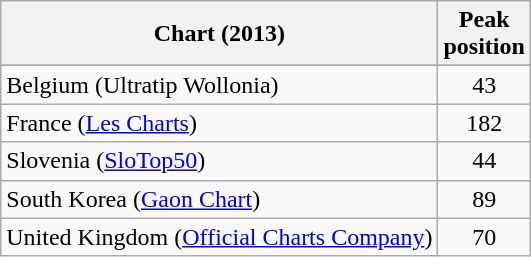<table class="wikitable sortable">
<tr>
<th>Chart (2013)</th>
<th>Peak<br>position</th>
</tr>
<tr>
</tr>
<tr>
<td>Belgium (Ultratip Wollonia)</td>
<td style="text-align:center;">43</td>
</tr>
<tr>
<td>France (<a href='#'>Les Charts</a>)</td>
<td style="text-align:center;">182</td>
</tr>
<tr>
<td scope="row">Slovenia (<a href='#'>SloTop50</a>)</td>
<td align=center>44</td>
</tr>
<tr>
<td>South Korea (<a href='#'>Gaon Chart</a>)</td>
<td style="text-align:center;">89</td>
</tr>
<tr>
<td>United Kingdom (<a href='#'>Official Charts Company</a>)</td>
<td style="text-align:center;">70</td>
</tr>
</table>
